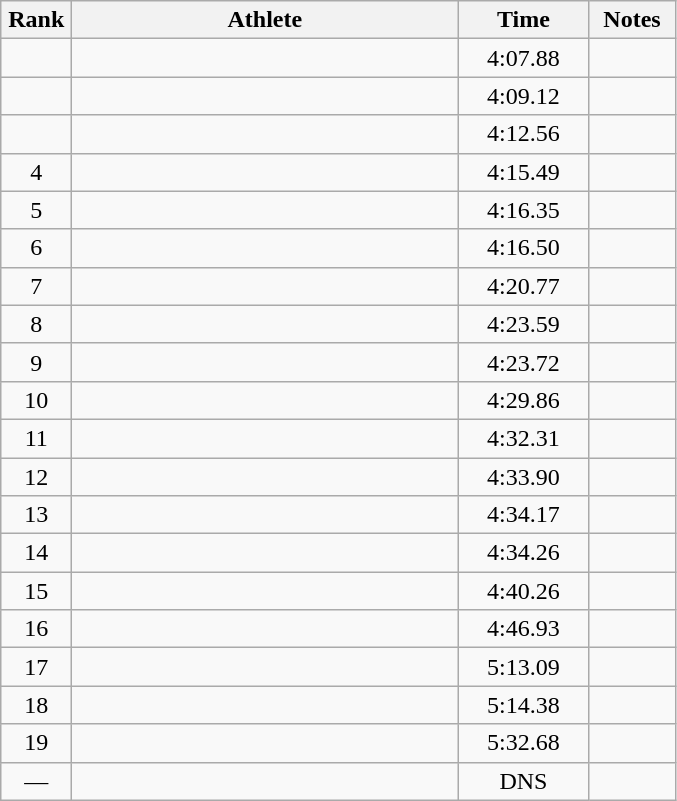<table class="wikitable" style="text-align:center">
<tr>
<th width=40>Rank</th>
<th width=250>Athlete</th>
<th width=80>Time</th>
<th width=50>Notes</th>
</tr>
<tr>
<td></td>
<td align=left></td>
<td>4:07.88</td>
<td></td>
</tr>
<tr>
<td></td>
<td align=left></td>
<td>4:09.12</td>
<td></td>
</tr>
<tr>
<td></td>
<td align=left></td>
<td>4:12.56</td>
<td></td>
</tr>
<tr>
<td>4</td>
<td align=left></td>
<td>4:15.49</td>
<td></td>
</tr>
<tr>
<td>5</td>
<td align=left></td>
<td>4:16.35</td>
<td></td>
</tr>
<tr>
<td>6</td>
<td align=left></td>
<td>4:16.50</td>
<td></td>
</tr>
<tr>
<td>7</td>
<td align=left></td>
<td>4:20.77</td>
<td></td>
</tr>
<tr>
<td>8</td>
<td align=left></td>
<td>4:23.59</td>
<td></td>
</tr>
<tr>
<td>9</td>
<td align=left></td>
<td>4:23.72</td>
<td></td>
</tr>
<tr>
<td>10</td>
<td align=left></td>
<td>4:29.86</td>
<td></td>
</tr>
<tr>
<td>11</td>
<td align=left></td>
<td>4:32.31</td>
<td></td>
</tr>
<tr>
<td>12</td>
<td align=left></td>
<td>4:33.90</td>
<td></td>
</tr>
<tr>
<td>13</td>
<td align=left></td>
<td>4:34.17</td>
<td></td>
</tr>
<tr>
<td>14</td>
<td align=left></td>
<td>4:34.26</td>
<td></td>
</tr>
<tr>
<td>15</td>
<td align=left></td>
<td>4:40.26</td>
<td></td>
</tr>
<tr>
<td>16</td>
<td align=left></td>
<td>4:46.93</td>
<td></td>
</tr>
<tr>
<td>17</td>
<td align=left></td>
<td>5:13.09</td>
<td></td>
</tr>
<tr>
<td>18</td>
<td align=left></td>
<td>5:14.38</td>
<td></td>
</tr>
<tr>
<td>19</td>
<td align=left></td>
<td>5:32.68</td>
<td></td>
</tr>
<tr>
<td>—</td>
<td align=left></td>
<td>DNS</td>
<td></td>
</tr>
</table>
